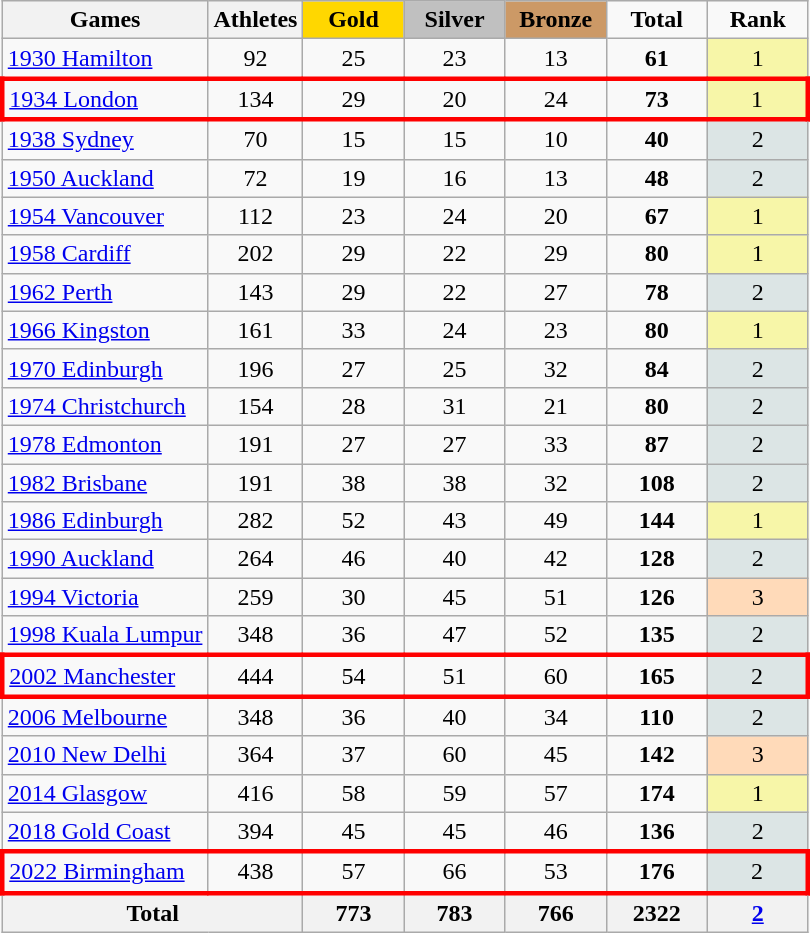<table class="wikitable" style="text-align:center">
<tr>
<th>Games</th>
<th>Athletes</th>
<td width=60 bgcolor=gold><strong>Gold</strong></td>
<td width=60 bgcolor=silver><strong>Silver</strong></td>
<td width=60 bgcolor=cc9966><strong>Bronze</strong></td>
<td width=60><strong>Total</strong></td>
<td width=60><strong>Rank</strong></td>
</tr>
<tr>
<td align=left> <a href='#'>1930 Hamilton</a></td>
<td>92</td>
<td>25</td>
<td>23</td>
<td>13</td>
<td><strong>61</strong></td>
<td bgcolor=F7F6A8>1</td>
</tr>
<tr style="border: 3px solid red">
<td align=left> <a href='#'>1934 London</a></td>
<td>134</td>
<td>29</td>
<td>20</td>
<td>24</td>
<td><strong>73</strong></td>
<td bgcolor=F7F6A8>1</td>
</tr>
<tr>
<td align=left> <a href='#'>1938 Sydney</a></td>
<td>70</td>
<td>15</td>
<td>15</td>
<td>10</td>
<td><strong>40</strong></td>
<td bgcolor=DCE5E5>2</td>
</tr>
<tr>
<td align=left> <a href='#'>1950 Auckland</a></td>
<td>72</td>
<td>19</td>
<td>16</td>
<td>13</td>
<td><strong>48</strong></td>
<td bgcolor=DCE5E5>2</td>
</tr>
<tr>
<td align=left> <a href='#'>1954 Vancouver</a></td>
<td>112</td>
<td>23</td>
<td>24</td>
<td>20</td>
<td><strong>67</strong></td>
<td bgcolor=F7F6A8>1</td>
</tr>
<tr>
<td align=left> <a href='#'>1958 Cardiff</a></td>
<td>202</td>
<td>29</td>
<td>22</td>
<td>29</td>
<td><strong>80</strong></td>
<td bgcolor=F7F6A8>1</td>
</tr>
<tr>
<td align=left> <a href='#'>1962 Perth</a></td>
<td>143</td>
<td>29</td>
<td>22</td>
<td>27</td>
<td><strong>78</strong></td>
<td bgcolor=DCE5E5>2</td>
</tr>
<tr>
<td align=left> <a href='#'>1966 Kingston</a></td>
<td>161</td>
<td>33</td>
<td>24</td>
<td>23</td>
<td><strong>80</strong></td>
<td bgcolor=F7F6A8>1</td>
</tr>
<tr>
<td align=left> <a href='#'>1970 Edinburgh</a></td>
<td>196</td>
<td>27</td>
<td>25</td>
<td>32</td>
<td><strong>84</strong></td>
<td bgcolor=DCE5E5>2</td>
</tr>
<tr>
<td align=left> <a href='#'>1974 Christchurch</a></td>
<td>154</td>
<td>28</td>
<td>31</td>
<td>21</td>
<td><strong>80</strong></td>
<td bgcolor=DCE5E5>2</td>
</tr>
<tr>
<td align=left> <a href='#'>1978 Edmonton</a></td>
<td>191</td>
<td>27</td>
<td>27</td>
<td>33</td>
<td><strong>87</strong></td>
<td bgcolor=DCE5E5>2</td>
</tr>
<tr>
<td align=left> <a href='#'>1982 Brisbane</a></td>
<td>191</td>
<td>38</td>
<td>38</td>
<td>32</td>
<td><strong>108</strong></td>
<td bgcolor=DCE5E5>2</td>
</tr>
<tr>
<td align=left> <a href='#'>1986 Edinburgh</a></td>
<td>282</td>
<td>52</td>
<td>43</td>
<td>49</td>
<td><strong>144</strong></td>
<td bgcolor=F7F6A8>1</td>
</tr>
<tr>
<td align=left> <a href='#'>1990 Auckland</a></td>
<td>264</td>
<td>46</td>
<td>40</td>
<td>42</td>
<td><strong>128</strong></td>
<td bgcolor=DCE5E5>2</td>
</tr>
<tr>
<td align=left> <a href='#'>1994 Victoria</a></td>
<td>259</td>
<td>30</td>
<td>45</td>
<td>51</td>
<td><strong>126</strong></td>
<td bgcolor=ffdab9>3</td>
</tr>
<tr>
<td align=left> <a href='#'>1998 Kuala Lumpur</a></td>
<td>348</td>
<td>36</td>
<td>47</td>
<td>52</td>
<td><strong>135</strong></td>
<td bgcolor=DCE5E5>2</td>
</tr>
<tr style="border: 3px solid red">
<td align=left> <a href='#'>2002 Manchester</a></td>
<td>444</td>
<td>54</td>
<td>51</td>
<td>60</td>
<td><strong>165</strong></td>
<td bgcolor=DCE5E5>2</td>
</tr>
<tr>
<td align=left> <a href='#'>2006 Melbourne</a></td>
<td>348</td>
<td>36</td>
<td>40</td>
<td>34</td>
<td><strong>110</strong></td>
<td bgcolor=DCE5E5>2</td>
</tr>
<tr>
<td align=left> <a href='#'>2010 New Delhi</a></td>
<td>364</td>
<td>37</td>
<td>60</td>
<td>45</td>
<td><strong>142</strong></td>
<td bgcolor=ffdab9>3</td>
</tr>
<tr>
<td align=left> <a href='#'>2014 Glasgow</a></td>
<td>416</td>
<td>58</td>
<td>59</td>
<td>57</td>
<td><strong>174</strong></td>
<td bgcolor=F7F6A8>1</td>
</tr>
<tr>
<td align=left> <a href='#'>2018 Gold Coast</a></td>
<td>394</td>
<td>45</td>
<td>45</td>
<td>46</td>
<td><strong>136</strong></td>
<td bgcolor=DCE5E5>2</td>
</tr>
<tr style="border: 3px solid red">
<td align=left> <a href='#'>2022 Birmingham</a></td>
<td>438</td>
<td>57</td>
<td>66</td>
<td>53</td>
<td><strong>176</strong></td>
<td bgcolor=DCE5E5>2</td>
</tr>
<tr>
<th colspan=2>Total</th>
<th>773</th>
<th>783</th>
<th>766</th>
<th>2322</th>
<th><a href='#'>2</a></th>
</tr>
</table>
